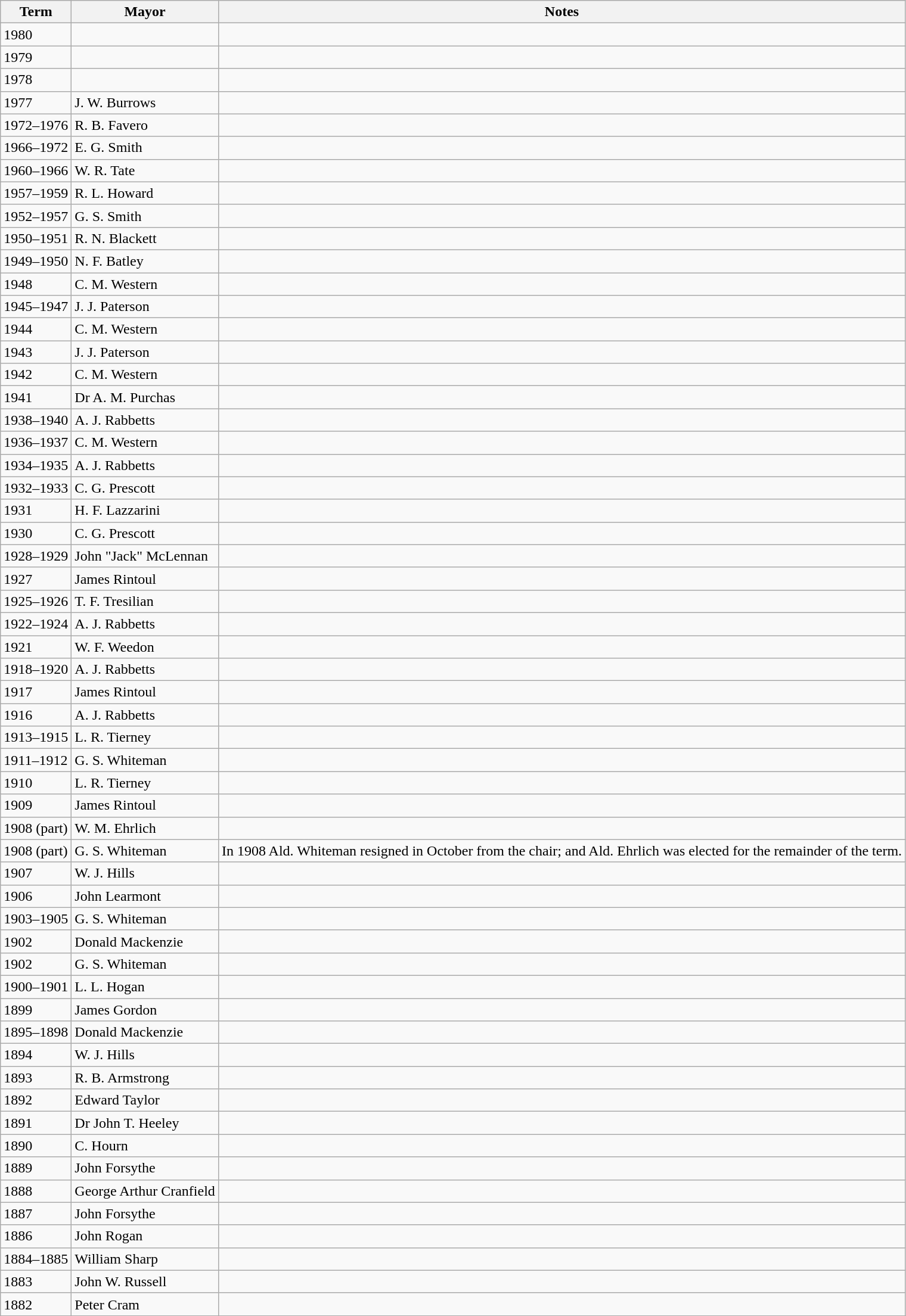<table class="wikitable">
<tr>
<th colspan="1">Term</th>
<th>Mayor</th>
<th>Notes</th>
</tr>
<tr>
<td>1980</td>
<td></td>
<td></td>
</tr>
<tr>
<td>1979</td>
<td></td>
<td></td>
</tr>
<tr>
<td>1978</td>
<td></td>
<td></td>
</tr>
<tr>
<td>1977</td>
<td>J. W. Burrows</td>
<td></td>
</tr>
<tr>
<td>1972–1976</td>
<td>R. B. Favero</td>
<td></td>
</tr>
<tr>
<td>1966–1972</td>
<td>E. G. Smith</td>
<td></td>
</tr>
<tr>
<td>1960–1966</td>
<td>W. R. Tate</td>
<td></td>
</tr>
<tr>
<td>1957–1959</td>
<td>R. L. Howard</td>
<td></td>
</tr>
<tr>
<td>1952–1957</td>
<td>G. S. Smith</td>
<td></td>
</tr>
<tr>
<td>1950–1951</td>
<td>R. N. Blackett</td>
<td></td>
</tr>
<tr>
<td>1949–1950</td>
<td>N. F. Batley</td>
<td></td>
</tr>
<tr>
<td>1948</td>
<td>C. M. Western</td>
<td></td>
</tr>
<tr>
<td>1945–1947</td>
<td>J. J. Paterson</td>
<td></td>
</tr>
<tr>
<td>1944</td>
<td>C. M. Western</td>
<td></td>
</tr>
<tr>
<td>1943</td>
<td>J. J. Paterson</td>
<td></td>
</tr>
<tr>
<td>1942</td>
<td>C. M. Western</td>
<td></td>
</tr>
<tr>
<td>1941</td>
<td>Dr A. M. Purchas</td>
<td></td>
</tr>
<tr>
<td>1938–1940</td>
<td>A. J. Rabbetts</td>
<td></td>
</tr>
<tr>
<td>1936–1937</td>
<td>C. M. Western</td>
<td></td>
</tr>
<tr>
<td>1934–1935</td>
<td>A. J. Rabbetts</td>
<td></td>
</tr>
<tr>
<td>1932–1933</td>
<td>C. G. Prescott</td>
<td></td>
</tr>
<tr>
<td>1931</td>
<td>H. F. Lazzarini</td>
<td></td>
</tr>
<tr>
<td>1930</td>
<td>C. G. Prescott</td>
<td></td>
</tr>
<tr>
<td>1928–1929</td>
<td>John "Jack" McLennan</td>
<td></td>
</tr>
<tr>
<td>1927</td>
<td>James Rintoul</td>
<td></td>
</tr>
<tr>
<td>1925–1926</td>
<td>T. F. Tresilian</td>
<td></td>
</tr>
<tr>
<td>1922–1924</td>
<td>A. J. Rabbetts</td>
<td></td>
</tr>
<tr>
<td>1921</td>
<td>W. F. Weedon</td>
<td></td>
</tr>
<tr>
<td>1918–1920</td>
<td>A. J. Rabbetts</td>
<td></td>
</tr>
<tr>
<td>1917</td>
<td>James Rintoul</td>
<td></td>
</tr>
<tr>
<td>1916</td>
<td>A. J. Rabbetts</td>
<td></td>
</tr>
<tr>
<td>1913–1915</td>
<td>L. R. Tierney</td>
<td></td>
</tr>
<tr>
<td>1911–1912</td>
<td>G. S. Whiteman</td>
<td></td>
</tr>
<tr>
<td>1910</td>
<td>L. R. Tierney</td>
<td></td>
</tr>
<tr>
<td>1909</td>
<td>James Rintoul</td>
<td></td>
</tr>
<tr>
<td>1908 (part)</td>
<td>W. M. Ehrlich</td>
<td></td>
</tr>
<tr>
<td>1908 (part)</td>
<td>G. S. Whiteman</td>
<td>In 1908 Ald. Whiteman resigned in October from the chair; and Ald. Ehrlich was elected for the remainder of the term.</td>
</tr>
<tr>
<td>1907</td>
<td>W. J. Hills</td>
<td></td>
</tr>
<tr>
<td>1906</td>
<td>John Learmont</td>
<td></td>
</tr>
<tr>
<td>1903–1905</td>
<td>G. S. Whiteman</td>
<td></td>
</tr>
<tr>
<td>1902</td>
<td>Donald Mackenzie</td>
<td></td>
</tr>
<tr>
<td>1902</td>
<td>G. S. Whiteman</td>
<td></td>
</tr>
<tr>
<td>1900–1901</td>
<td>L. L. Hogan</td>
<td></td>
</tr>
<tr>
<td>1899</td>
<td>James Gordon</td>
<td></td>
</tr>
<tr>
<td>1895–1898</td>
<td>Donald Mackenzie</td>
<td></td>
</tr>
<tr>
<td>1894</td>
<td>W. J. Hills</td>
<td></td>
</tr>
<tr>
<td>1893</td>
<td>R. B. Armstrong</td>
<td></td>
</tr>
<tr>
<td>1892</td>
<td>Edward Taylor</td>
<td></td>
</tr>
<tr>
<td>1891</td>
<td>Dr John T. Heeley</td>
<td></td>
</tr>
<tr>
<td>1890</td>
<td>C. Hourn</td>
<td></td>
</tr>
<tr>
<td>1889</td>
<td>John Forsythe</td>
<td></td>
</tr>
<tr>
<td>1888</td>
<td>George Arthur Cranfield</td>
<td></td>
</tr>
<tr>
<td>1887</td>
<td>John Forsythe</td>
<td></td>
</tr>
<tr>
<td>1886</td>
<td>John Rogan</td>
<td></td>
</tr>
<tr>
<td>1884–1885</td>
<td>William Sharp</td>
<td></td>
</tr>
<tr>
<td>1883</td>
<td>John W. Russell</td>
<td></td>
</tr>
<tr>
<td>1882</td>
<td>Peter Cram</td>
<td></td>
</tr>
<tr>
</tr>
</table>
